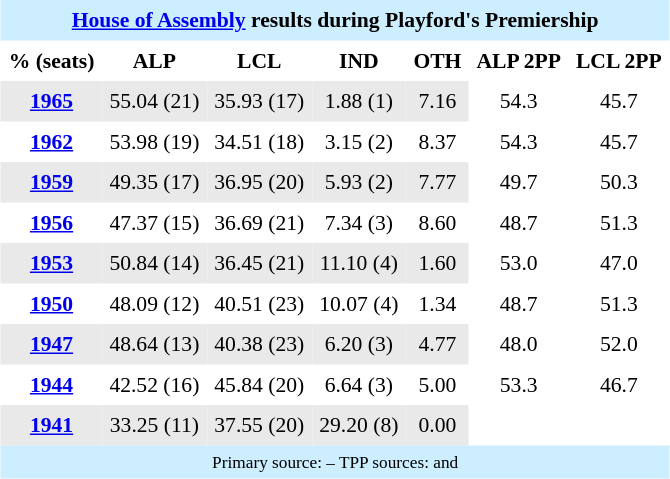<table class="toccolours" align="right" cellpadding="5" cellspacing="0" style="margin-right: .5em; margin-top: .4em; margin-left: 1.5em; font-size: 90%;">
<tr>
<th colspan=9 bgcolor="#cceeff" align="center"><a href='#'>House of Assembly</a> results during Playford's Premiership</th>
</tr>
<tr>
<th style="background-color:#" align="center">% (seats)</th>
<th style="background-color:#" align="center">ALP</th>
<th style="background-color:#" align="center">LCL</th>
<th style="background-color:#" align="center">IND</th>
<th style="background-color:#" align="center">OTH</th>
<th style="background-color:#" align="center">ALP 2PP</th>
<th style="background-color:#" align="center">LCL 2PP</th>
</tr>
<tr>
<td align="center" bgcolor="e9e9e9"><strong><a href='#'>1965</a></strong></td>
<td align="center" bgcolor="e9e9e9">55.04 (21)</td>
<td align="center" bgcolor="e9e9e9">35.93 (17)</td>
<td align="center" width="" bgcolor="e9e9e9">1.88 (1)</td>
<td align="center" width="" bgcolor="e9e9e9">7.16</td>
<td align="center" width="" bgcolor="">54.3</td>
<td align="center" width="" bgcolor="">45.7</td>
</tr>
<tr>
<td align="center" bgcolor=""><strong><a href='#'>1962</a></strong></td>
<td align="center" bgcolor="">53.98 (19)</td>
<td align="center" bgcolor="">34.51 (18)</td>
<td align="center" width="" bgcolor="">3.15 (2)</td>
<td align="center" width="" bgcolor="">8.37</td>
<td align="center" width="" bgcolor="">54.3</td>
<td align="center" width="" bgcolor="">45.7</td>
</tr>
<tr>
<td align="center" bgcolor="e9e9e9"><strong><a href='#'>1959</a></strong></td>
<td align="center" bgcolor="e9e9e9">49.35 (17)</td>
<td align="center" bgcolor="e9e9e9">36.95 (20)</td>
<td align="center" width="" bgcolor="e9e9e9">5.93 (2)</td>
<td align="center" width="" bgcolor="e9e9e9">7.77</td>
<td align="center" width="" bgcolor="">49.7</td>
<td align="center" width="" bgcolor="">50.3</td>
</tr>
<tr>
<td align="center" bgcolor=""><strong><a href='#'>1956</a></strong></td>
<td align="center" bgcolor="">47.37 (15)</td>
<td align="center" bgcolor="">36.69 (21)</td>
<td align="center" width="" bgcolor="">7.34 (3)</td>
<td align="center" width="" bgcolor="">8.60</td>
<td align="center" width="" bgcolor="">48.7</td>
<td align="center" width="" bgcolor="">51.3</td>
</tr>
<tr>
<td align="center" bgcolor="e9e9e9"><strong><a href='#'>1953</a></strong></td>
<td align="center" bgcolor="e9e9e9">50.84 (14)</td>
<td align="center" bgcolor="e9e9e9">36.45 (21)</td>
<td align="center" width="" bgcolor="e9e9e9">11.10 (4)</td>
<td align="center" width="" bgcolor="e9e9e9">1.60</td>
<td align="center" width="" bgcolor="">53.0</td>
<td align="center" width="" bgcolor="">47.0</td>
</tr>
<tr>
<td align="center" bgcolor=""><strong><a href='#'>1950</a></strong></td>
<td align="center" bgcolor="">48.09 (12)</td>
<td align="center" bgcolor="">40.51 (23)</td>
<td align="center" width="" bgcolor="">10.07 (4)</td>
<td align="center" width="" bgcolor="">1.34</td>
<td align="center" width="" bgcolor="">48.7</td>
<td align="center" width="" bgcolor="">51.3</td>
</tr>
<tr>
<td align="center" bgcolor="e9e9e9"><strong><a href='#'>1947</a></strong></td>
<td align="center" bgcolor="e9e9e9">48.64 (13)</td>
<td align="center" bgcolor="e9e9e9">40.38 (23)</td>
<td align="center" width="" bgcolor="e9e9e9">6.20 (3)</td>
<td align="center" width="" bgcolor="e9e9e9">4.77</td>
<td align="center" width="" bgcolor="">48.0</td>
<td align="center" width="" bgcolor="">52.0</td>
</tr>
<tr>
<td align="center" bgcolor=""><strong><a href='#'>1944</a></strong></td>
<td align="center" bgcolor="">42.52 (16)</td>
<td align="center" bgcolor="">45.84 (20)</td>
<td align="center" width="" bgcolor="">6.64 (3)</td>
<td align="center" width="" bgcolor="">5.00</td>
<td align="center" width="" bgcolor="">53.3</td>
<td align="center" width="" bgcolor="">46.7</td>
</tr>
<tr>
<td align="center" bgcolor="e9e9e9"><strong><a href='#'>1941</a></strong></td>
<td align="center" bgcolor="e9e9e9">33.25 (11)</td>
<td align="center" bgcolor="e9e9e9">37.55 (20)</td>
<td align="center" width="" bgcolor="e9e9e9">29.20 (8)</td>
<td align="center" width="" bgcolor="e9e9e9">0.00</td>
</tr>
<tr>
<td style="font-size: 80%" colspan=10 bgcolor="#cceeff" align="center">Primary source:   – TPP sources:  and </td>
</tr>
</table>
